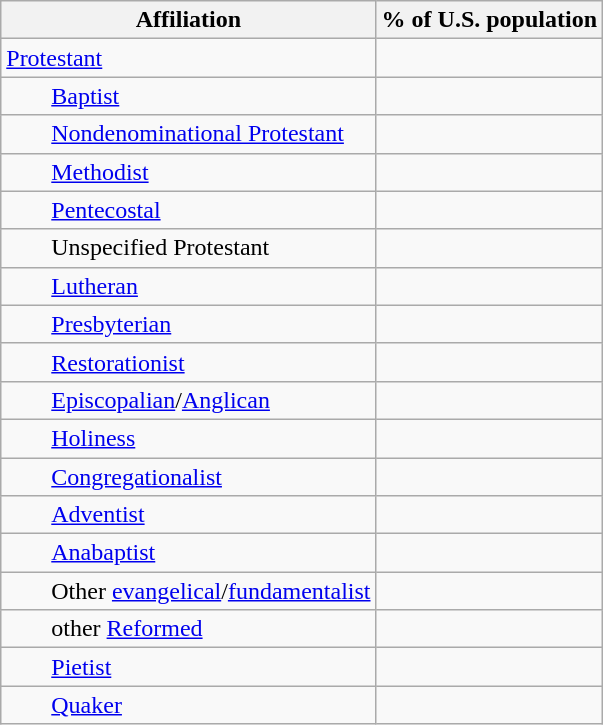<table class="wikitable sortable" font-size:80%;">
<tr>
<th>Affiliation</th>
<th colspan="2">% of U.S. population</th>
</tr>
<tr>
<td><a href='#'>Protestant</a></td>
<td align=right></td>
</tr>
<tr>
<td style="text-align:left; text-indent:30px;"><a href='#'>Baptist</a></td>
<td align=right></td>
</tr>
<tr>
<td style="text-align:left; text-indent:30px;"><a href='#'>Nondenominational Protestant</a></td>
<td align=right></td>
</tr>
<tr>
<td style="text-align:left; text-indent:30px;"><a href='#'>Methodist</a></td>
<td align=right></td>
</tr>
<tr>
<td style="text-align:left; text-indent:30px;"><a href='#'>Pentecostal</a></td>
<td align=right></td>
</tr>
<tr>
<td style="text-align:left; text-indent:30px;">Unspecified Protestant</td>
<td align=right></td>
</tr>
<tr>
<td style="text-align:left; text-indent:30px;"><a href='#'>Lutheran</a></td>
<td align=right></td>
</tr>
<tr>
<td style="text-align:left; text-indent:30px;"><a href='#'>Presbyterian</a></td>
<td align=right></td>
</tr>
<tr>
<td style="text-align:left; text-indent:30px;"><a href='#'>Restorationist</a></td>
<td align=right></td>
</tr>
<tr>
<td style="text-align:left; text-indent:30px;"><a href='#'>Episcopalian</a>/<a href='#'>Anglican</a></td>
<td align=right></td>
</tr>
<tr>
<td style="text-align:left; text-indent:30px;"><a href='#'>Holiness</a></td>
<td align=right></td>
</tr>
<tr>
<td style="text-align:left; text-indent:30px;"><a href='#'>Congregationalist</a></td>
<td align=right></td>
</tr>
<tr>
<td style="text-align:left; text-indent:30px;"><a href='#'>Adventist</a></td>
<td align=right></td>
</tr>
<tr>
<td style="text-align:left; text-indent:30px;"><a href='#'>Anabaptist</a></td>
<td align=right></td>
</tr>
<tr>
<td style="text-align:left; text-indent:30px;">Other <a href='#'>evangelical</a>/<a href='#'>fundamentalist</a></td>
<td align=right></td>
</tr>
<tr>
<td style="text-align:left; text-indent:30px;">other <a href='#'>Reformed</a></td>
<td align=right></td>
</tr>
<tr>
<td style="text-align:left; text-indent:30px;"><a href='#'>Pietist</a></td>
<td align=right></td>
</tr>
<tr>
<td style="text-align:left; text-indent:30px;"><a href='#'>Quaker</a></td>
<td align=right></td>
</tr>
</table>
